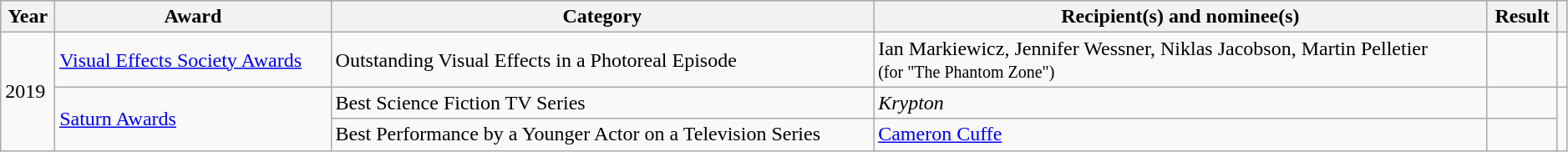<table class="wikitable plainrowheaders sortable" style="width:99%;">
<tr style="background:#ccc; text-align:center;">
<th scope="col">Year</th>
<th scope="col">Award</th>
<th scope="col">Category</th>
<th scope="col">Recipient(s) and nominee(s)</th>
<th scope="col">Result</th>
<th scope="col" class="unsortable"></th>
</tr>
<tr>
<td rowspan=3>2019</td>
<td><a href='#'>Visual Effects Society Awards</a></td>
<td>Outstanding Visual Effects in a Photoreal Episode</td>
<td>Ian Markiewicz, Jennifer Wessner, Niklas Jacobson, Martin Pelletier <br><small>(for "The Phantom Zone")</small></td>
<td></td>
<td style="text-align:center;"></td>
</tr>
<tr>
<td rowspan=2><a href='#'>Saturn Awards</a></td>
<td>Best Science Fiction TV Series</td>
<td><em>Krypton</em></td>
<td></td>
<td style="text-align:center;" rowspan=2></td>
</tr>
<tr>
<td>Best Performance by a Younger Actor on a Television Series</td>
<td><a href='#'>Cameron Cuffe</a></td>
<td></td>
</tr>
</table>
